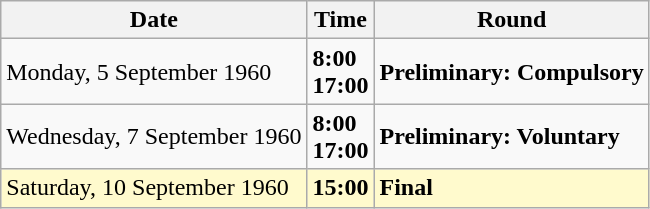<table class="wikitable">
<tr>
<th>Date</th>
<th>Time</th>
<th>Round</th>
</tr>
<tr>
<td>Monday, 5 September 1960</td>
<td><strong>8:00</strong><br><strong>17:00</strong></td>
<td><strong>Preliminary: Compulsory</strong></td>
</tr>
<tr>
<td>Wednesday, 7 September 1960</td>
<td><strong>8:00</strong><br><strong>17:00</strong></td>
<td><strong>Preliminary: Voluntary</strong></td>
</tr>
<tr style=background:lemonchiffon>
<td>Saturday, 10 September 1960</td>
<td><strong>15:00</strong></td>
<td><strong>Final</strong></td>
</tr>
</table>
